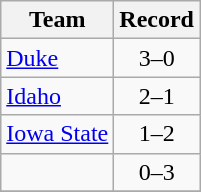<table class="wikitable" style="text-align:center">
<tr>
<th>Team</th>
<th>Record</th>
</tr>
<tr>
<td align=left><a href='#'>Duke</a></td>
<td>3–0</td>
</tr>
<tr>
<td align=left><a href='#'>Idaho</a></td>
<td>2–1</td>
</tr>
<tr>
<td align=left><a href='#'>Iowa State</a></td>
<td>1–2</td>
</tr>
<tr>
<td align=left></td>
<td>0–3</td>
</tr>
<tr>
</tr>
</table>
